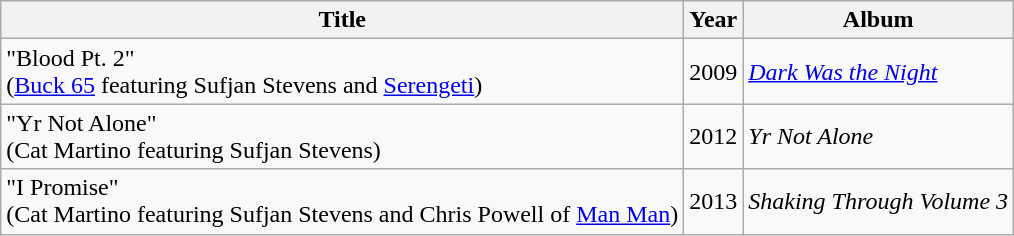<table class="wikitable">
<tr>
<th>Title</th>
<th>Year</th>
<th>Album</th>
</tr>
<tr>
<td>"Blood Pt. 2"<br>(<a href='#'>Buck 65</a> featuring Sufjan Stevens and <a href='#'>Serengeti</a>)</td>
<td>2009</td>
<td><em><a href='#'>Dark Was the Night</a></em></td>
</tr>
<tr>
<td>"Yr Not Alone"<br>(Cat Martino featuring Sufjan Stevens)</td>
<td>2012</td>
<td><em>Yr Not Alone</em></td>
</tr>
<tr>
<td>"I Promise"<br>(Cat Martino featuring Sufjan Stevens and Chris Powell of <a href='#'>Man Man</a>)</td>
<td>2013</td>
<td><em>Shaking Through Volume 3</em></td>
</tr>
</table>
